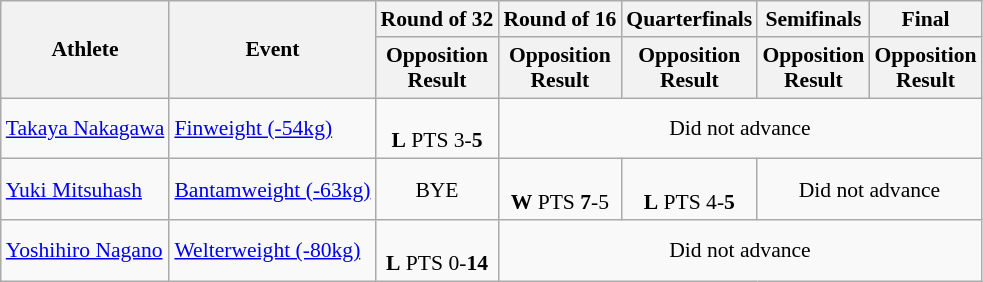<table class="wikitable" style="font-size:90%">
<tr>
<th rowspan=2>Athlete</th>
<th rowspan=2>Event</th>
<th>Round of 32</th>
<th>Round of 16</th>
<th>Quarterfinals</th>
<th>Semifinals</th>
<th>Final</th>
</tr>
<tr>
<th>Opposition<br>Result</th>
<th>Opposition<br>Result</th>
<th>Opposition<br>Result</th>
<th>Opposition<br>Result</th>
<th>Opposition<br>Result</th>
</tr>
<tr>
<td><a href='#'>Takaya Nakagawa</a></td>
<td><a href='#'>Finweight (-54kg)</a></td>
<td align=center><br><strong>L</strong> PTS 3-<strong>5</strong></td>
<td align=center colspan="7">Did not advance</td>
</tr>
<tr>
<td><a href='#'>Yuki Mitsuhash</a></td>
<td><a href='#'>Bantamweight (-63kg)</a></td>
<td align=center>BYE</td>
<td align=center><br><strong>W</strong> PTS <strong>7</strong>-5</td>
<td align=center><br><strong>L</strong> PTS 4-<strong>5</strong></td>
<td align=center colspan="7">Did not advance</td>
</tr>
<tr>
<td><a href='#'>Yoshihiro Nagano</a></td>
<td><a href='#'>Welterweight (-80kg)</a></td>
<td align=center><br><strong>L</strong> PTS 0-<strong>14</strong></td>
<td align=center colspan="7">Did not advance</td>
</tr>
</table>
